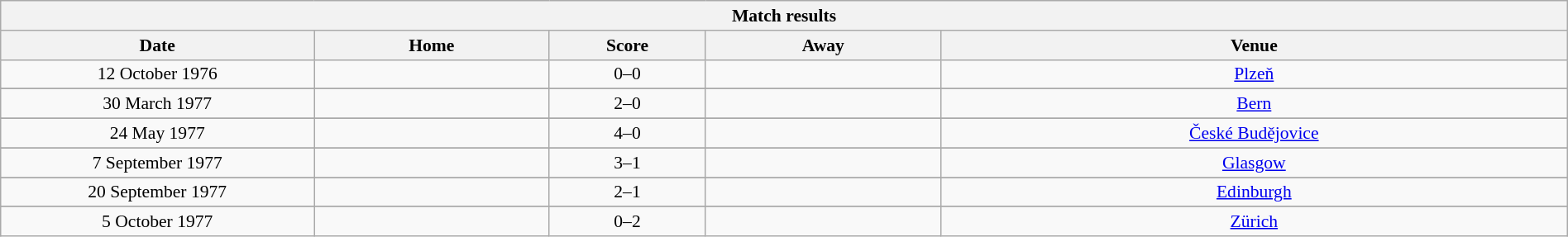<table class="wikitable" style="font-size:90%; width: 100%; text-align: center;">
<tr>
<th colspan=6>Match results</th>
</tr>
<tr>
<th width=20%>Date</th>
<th width=15%>Home</th>
<th width=10%>Score</th>
<th width=15%>Away</th>
<th width=40%>Venue</th>
</tr>
<tr>
<td>12 October 1976</td>
<td style="text-align:right"></td>
<td>0–0</td>
<td style="text-align:left"></td>
<td><a href='#'>Plzeň</a></td>
</tr>
<tr>
</tr>
<tr>
<td>30 March 1977</td>
<td style="text-align:right"></td>
<td>2–0</td>
<td style="text-align:left"></td>
<td><a href='#'>Bern</a></td>
</tr>
<tr>
</tr>
<tr>
<td>24 May 1977</td>
<td style="text-align:right"></td>
<td>4–0</td>
<td style="text-align:left"></td>
<td><a href='#'>České Budějovice</a></td>
</tr>
<tr>
</tr>
<tr>
<td>7 September 1977</td>
<td style="text-align:right"></td>
<td>3–1</td>
<td style="text-align:left"></td>
<td><a href='#'>Glasgow</a></td>
</tr>
<tr>
</tr>
<tr>
<td>20 September 1977</td>
<td style="text-align:right"></td>
<td>2–1</td>
<td style="text-align:left"></td>
<td><a href='#'>Edinburgh</a></td>
</tr>
<tr>
</tr>
<tr>
<td>5 October 1977</td>
<td style="text-align:right"></td>
<td>0–2</td>
<td style="text-align:left"></td>
<td><a href='#'>Zürich</a></td>
</tr>
</table>
